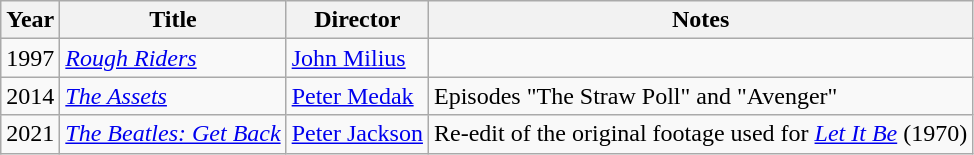<table class="wikitable">
<tr>
<th>Year</th>
<th>Title</th>
<th>Director</th>
<th>Notes</th>
</tr>
<tr>
<td>1997</td>
<td><em><a href='#'>Rough Riders</a></em></td>
<td><a href='#'>John Milius</a></td>
<td></td>
</tr>
<tr>
<td>2014</td>
<td><em><a href='#'>The Assets</a></em></td>
<td><a href='#'>Peter Medak</a></td>
<td>Episodes "The Straw Poll" and "Avenger"</td>
</tr>
<tr>
<td>2021</td>
<td><em><a href='#'>The Beatles: Get Back</a></em></td>
<td><a href='#'>Peter Jackson</a></td>
<td>Re-edit of the original footage used for <em><a href='#'>Let It Be</a></em> (1970)</td>
</tr>
</table>
